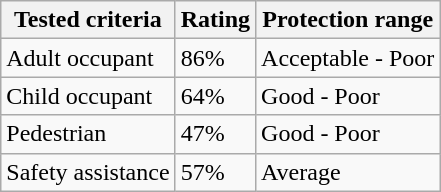<table class="wikitable">
<tr>
<th>Tested criteria</th>
<th>Rating</th>
<th>Protection range</th>
</tr>
<tr>
<td>Adult occupant</td>
<td>86%</td>
<td>Acceptable - Poor</td>
</tr>
<tr>
<td>Child occupant</td>
<td>64%</td>
<td>Good - Poor</td>
</tr>
<tr>
<td>Pedestrian</td>
<td>47%</td>
<td>Good - Poor</td>
</tr>
<tr>
<td>Safety assistance</td>
<td>57%</td>
<td>Average</td>
</tr>
</table>
